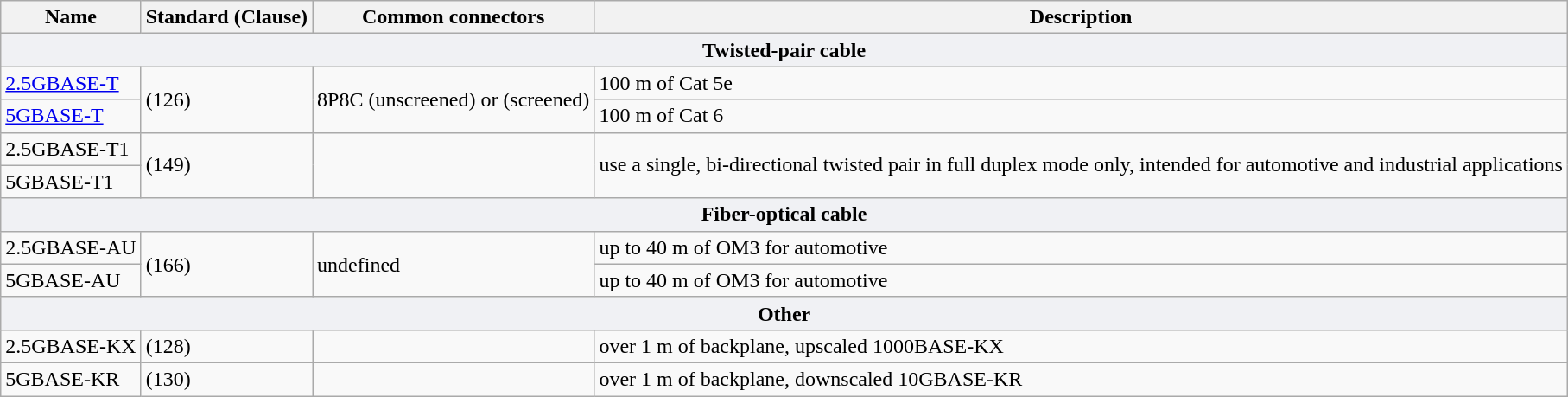<table class="wikitable">
<tr>
<th>Name</th>
<th>Standard (Clause)</th>
<th>Common connectors</th>
<th>Description</th>
</tr>
<tr>
<th colspan=4 style="background-color: #F0F1F4">Twisted-pair cable</th>
</tr>
<tr>
<td><a href='#'>2.5GBASE-T</a></td>
<td rowspan=2> (126)</td>
<td rowspan=2>8P8C (unscreened) or  (screened)</td>
<td>100 m of Cat 5e</td>
</tr>
<tr>
<td><a href='#'>5GBASE-T</a></td>
<td>100 m of Cat 6</td>
</tr>
<tr>
<td>2.5GBASE-T1</td>
<td rowspan=2> (149)</td>
<td rowspan=2></td>
<td rowspan=2>use a single, bi-directional twisted pair in full duplex mode only, intended for automotive and industrial applications</td>
</tr>
<tr>
<td>5GBASE-T1</td>
</tr>
<tr>
<th colspan=4 style="background-color: #F0F1F4">Fiber-optical cable</th>
</tr>
<tr>
<td>2.5GBASE-AU</td>
<td rowspan=2> (166)</td>
<td rowspan=2>undefined</td>
<td>up to 40 m of OM3 for automotive</td>
</tr>
<tr>
<td>5GBASE-AU</td>
<td>up to 40 m of OM3 for automotive</td>
</tr>
<tr>
<th colspan=4 style="background-color: #F0F1F4">Other</th>
</tr>
<tr>
<td>2.5GBASE-KX</td>
<td> (128)</td>
<td></td>
<td> over 1 m of backplane, upscaled 1000BASE-KX</td>
</tr>
<tr>
<td>5GBASE-KR</td>
<td> (130)</td>
<td></td>
<td> over 1 m of backplane, downscaled 10GBASE-KR</td>
</tr>
</table>
